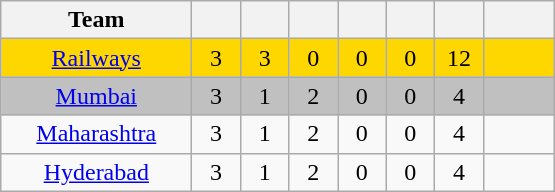<table class="wikitable" style="text-align:center">
<tr>
<th style="width:120px">Team</th>
<th style="width:25px"></th>
<th style="width:25px"></th>
<th style="width:25px"></th>
<th style="width:25px"></th>
<th style="width:25px"></th>
<th style="width:25px"></th>
<th style="width:40px;"></th>
</tr>
<tr style="background-color:gold">
<td><a href='#'>Railways</a></td>
<td>3</td>
<td>3</td>
<td>0</td>
<td>0</td>
<td>0</td>
<td>12</td>
<td></td>
</tr>
<tr style="background-color:silver">
<td><a href='#'>Mumbai</a></td>
<td>3</td>
<td>1</td>
<td>2</td>
<td>0</td>
<td>0</td>
<td>4</td>
<td></td>
</tr>
<tr>
<td><a href='#'>Maharashtra</a></td>
<td>3</td>
<td>1</td>
<td>2</td>
<td>0</td>
<td>0</td>
<td>4</td>
<td></td>
</tr>
<tr>
<td><a href='#'>Hyderabad</a></td>
<td>3</td>
<td>1</td>
<td>2</td>
<td>0</td>
<td>0</td>
<td>4</td>
<td></td>
</tr>
</table>
